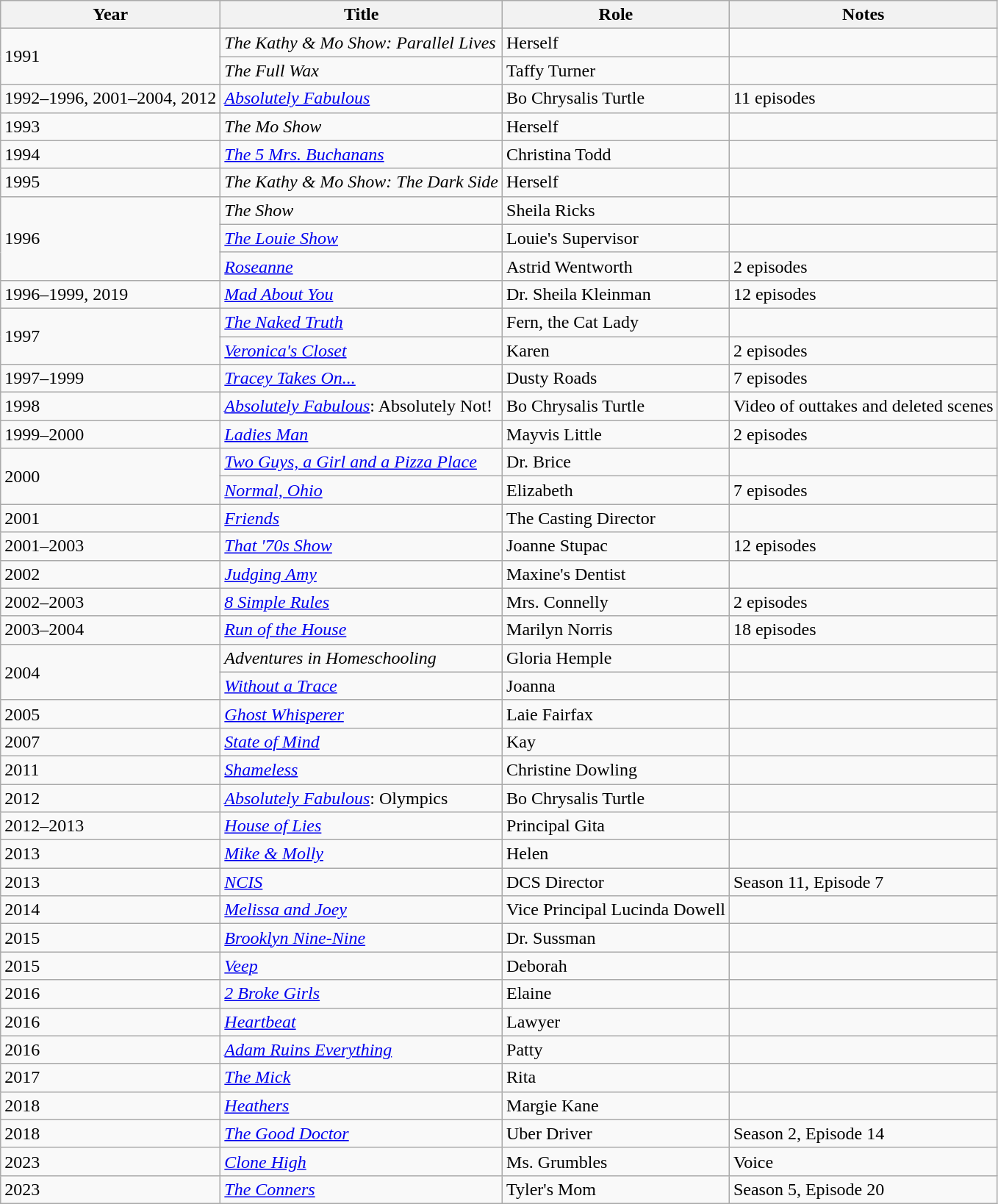<table class="wikitable sortable">
<tr>
<th>Year</th>
<th>Title</th>
<th>Role</th>
<th class="unsortable">Notes</th>
</tr>
<tr>
<td rowspan="2">1991</td>
<td><em>The Kathy & Mo Show: Parallel Lives</em></td>
<td>Herself</td>
<td></td>
</tr>
<tr>
<td><em>The Full Wax</em></td>
<td>Taffy Turner</td>
<td></td>
</tr>
<tr>
<td>1992–1996, 2001–2004, 2012</td>
<td><em><a href='#'>Absolutely Fabulous</a></em></td>
<td>Bo Chrysalis Turtle</td>
<td>11 episodes</td>
</tr>
<tr>
<td>1993</td>
<td><em>The Mo Show</em></td>
<td>Herself</td>
<td></td>
</tr>
<tr>
<td>1994</td>
<td><em><a href='#'>The 5 Mrs. Buchanans</a></em></td>
<td>Christina Todd</td>
<td></td>
</tr>
<tr>
<td>1995</td>
<td><em>The Kathy & Mo Show: The Dark Side</em></td>
<td>Herself</td>
<td></td>
</tr>
<tr>
<td rowspan="3">1996</td>
<td><em>The Show</em></td>
<td>Sheila Ricks</td>
<td></td>
</tr>
<tr>
<td><em><a href='#'>The Louie Show</a></em></td>
<td>Louie's Supervisor</td>
<td></td>
</tr>
<tr>
<td><em><a href='#'>Roseanne</a></em></td>
<td>Astrid Wentworth</td>
<td>2 episodes</td>
</tr>
<tr>
<td>1996–1999, 2019</td>
<td><em><a href='#'>Mad About You</a></em></td>
<td>Dr. Sheila Kleinman</td>
<td>12 episodes</td>
</tr>
<tr>
<td rowspan="2">1997</td>
<td><em><a href='#'>The Naked Truth</a></em></td>
<td>Fern, the Cat Lady</td>
<td></td>
</tr>
<tr>
<td><em><a href='#'>Veronica's Closet</a></em></td>
<td>Karen</td>
<td>2 episodes</td>
</tr>
<tr>
<td>1997–1999</td>
<td><em><a href='#'>Tracey Takes On...</a></em></td>
<td>Dusty Roads</td>
<td>7 episodes</td>
</tr>
<tr>
<td>1998</td>
<td><em><a href='#'>Absolutely Fabulous</a></em>: Absolutely Not!</td>
<td>Bo Chrysalis Turtle</td>
<td>Video of outtakes and deleted scenes</td>
</tr>
<tr>
<td>1999–2000</td>
<td><em><a href='#'>Ladies Man</a></em></td>
<td>Mayvis Little</td>
<td>2 episodes</td>
</tr>
<tr>
<td rowspan="2">2000</td>
<td><em><a href='#'>Two Guys, a Girl and a Pizza Place</a></em></td>
<td>Dr. Brice</td>
<td></td>
</tr>
<tr>
<td><em><a href='#'>Normal, Ohio</a></em></td>
<td>Elizabeth</td>
<td>7 episodes</td>
</tr>
<tr>
<td>2001</td>
<td><em><a href='#'>Friends</a></em></td>
<td>The Casting Director</td>
<td></td>
</tr>
<tr>
<td>2001–2003</td>
<td><em><a href='#'>That '70s Show</a></em></td>
<td>Joanne Stupac</td>
<td>12 episodes</td>
</tr>
<tr>
<td>2002</td>
<td><em><a href='#'>Judging Amy</a></em></td>
<td>Maxine's Dentist</td>
<td></td>
</tr>
<tr>
<td>2002–2003</td>
<td><em><a href='#'>8 Simple Rules</a></em></td>
<td>Mrs. Connelly</td>
<td>2 episodes</td>
</tr>
<tr>
<td>2003–2004</td>
<td><em><a href='#'>Run of the House</a></em></td>
<td>Marilyn Norris</td>
<td>18 episodes</td>
</tr>
<tr>
<td rowspan="2">2004</td>
<td><em>Adventures in Homeschooling</em></td>
<td>Gloria Hemple</td>
<td></td>
</tr>
<tr>
<td><em><a href='#'>Without a Trace</a></em></td>
<td>Joanna</td>
<td></td>
</tr>
<tr>
<td>2005</td>
<td><em><a href='#'>Ghost Whisperer</a></em></td>
<td>Laie Fairfax</td>
<td></td>
</tr>
<tr>
<td>2007</td>
<td><em><a href='#'>State of Mind</a></em></td>
<td>Kay</td>
<td></td>
</tr>
<tr>
<td>2011</td>
<td><em><a href='#'>Shameless</a></em></td>
<td>Christine Dowling</td>
<td></td>
</tr>
<tr>
<td>2012</td>
<td><em><a href='#'>Absolutely Fabulous</a></em>: Olympics</td>
<td>Bo Chrysalis Turtle</td>
<td></td>
</tr>
<tr>
<td>2012–2013</td>
<td><em><a href='#'>House of Lies</a></em></td>
<td>Principal Gita</td>
<td></td>
</tr>
<tr>
<td>2013</td>
<td><em><a href='#'>Mike & Molly</a></em></td>
<td>Helen</td>
<td></td>
</tr>
<tr>
<td>2013</td>
<td><em><a href='#'>NCIS</a></em></td>
<td>DCS Director</td>
<td>Season 11, Episode 7</td>
</tr>
<tr>
<td>2014</td>
<td><em><a href='#'>Melissa and Joey</a></em></td>
<td>Vice Principal Lucinda Dowell</td>
<td></td>
</tr>
<tr>
<td>2015</td>
<td><em><a href='#'>Brooklyn Nine-Nine</a></em></td>
<td>Dr. Sussman</td>
<td></td>
</tr>
<tr>
<td>2015</td>
<td><em><a href='#'>Veep</a></em></td>
<td>Deborah</td>
<td></td>
</tr>
<tr>
<td>2016</td>
<td><em><a href='#'>2 Broke Girls</a></em></td>
<td>Elaine</td>
<td></td>
</tr>
<tr>
<td>2016</td>
<td><em><a href='#'>Heartbeat</a></em></td>
<td>Lawyer</td>
<td></td>
</tr>
<tr>
<td>2016</td>
<td><em><a href='#'>Adam Ruins Everything</a></em></td>
<td>Patty</td>
<td></td>
</tr>
<tr>
<td>2017</td>
<td><em><a href='#'>The Mick</a></em></td>
<td>Rita</td>
<td></td>
</tr>
<tr>
<td>2018</td>
<td><em><a href='#'>Heathers</a></em></td>
<td>Margie Kane</td>
<td></td>
</tr>
<tr>
<td>2018</td>
<td><em><a href='#'>The Good Doctor</a></em></td>
<td>Uber Driver</td>
<td>Season 2, Episode 14</td>
</tr>
<tr>
<td>2023</td>
<td><em><a href='#'>Clone High</a></em></td>
<td>Ms. Grumbles</td>
<td>Voice</td>
</tr>
<tr>
<td>2023</td>
<td><em><a href='#'>The Conners</a></em></td>
<td>Tyler's Mom</td>
<td>Season 5, Episode 20</td>
</tr>
</table>
